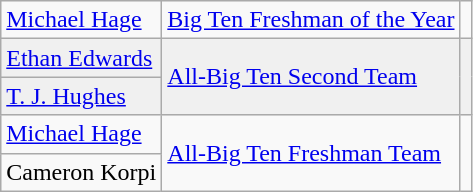<table class="wikitable">
<tr>
<td><a href='#'>Michael Hage</a></td>
<td><a href='#'>Big Ten Freshman of the Year</a></td>
<td></td>
</tr>
<tr bgcolor=f0f0f0>
<td><a href='#'>Ethan Edwards</a></td>
<td rowspan=2><a href='#'>All-Big Ten Second Team</a></td>
<td rowspan=2></td>
</tr>
<tr bgcolor=f0f0f0>
<td><a href='#'>T. J. Hughes</a></td>
</tr>
<tr>
<td><a href='#'>Michael Hage</a></td>
<td rowspan=2><a href='#'>All-Big Ten Freshman Team</a></td>
<td rowspan=2></td>
</tr>
<tr>
<td>Cameron Korpi</td>
</tr>
</table>
